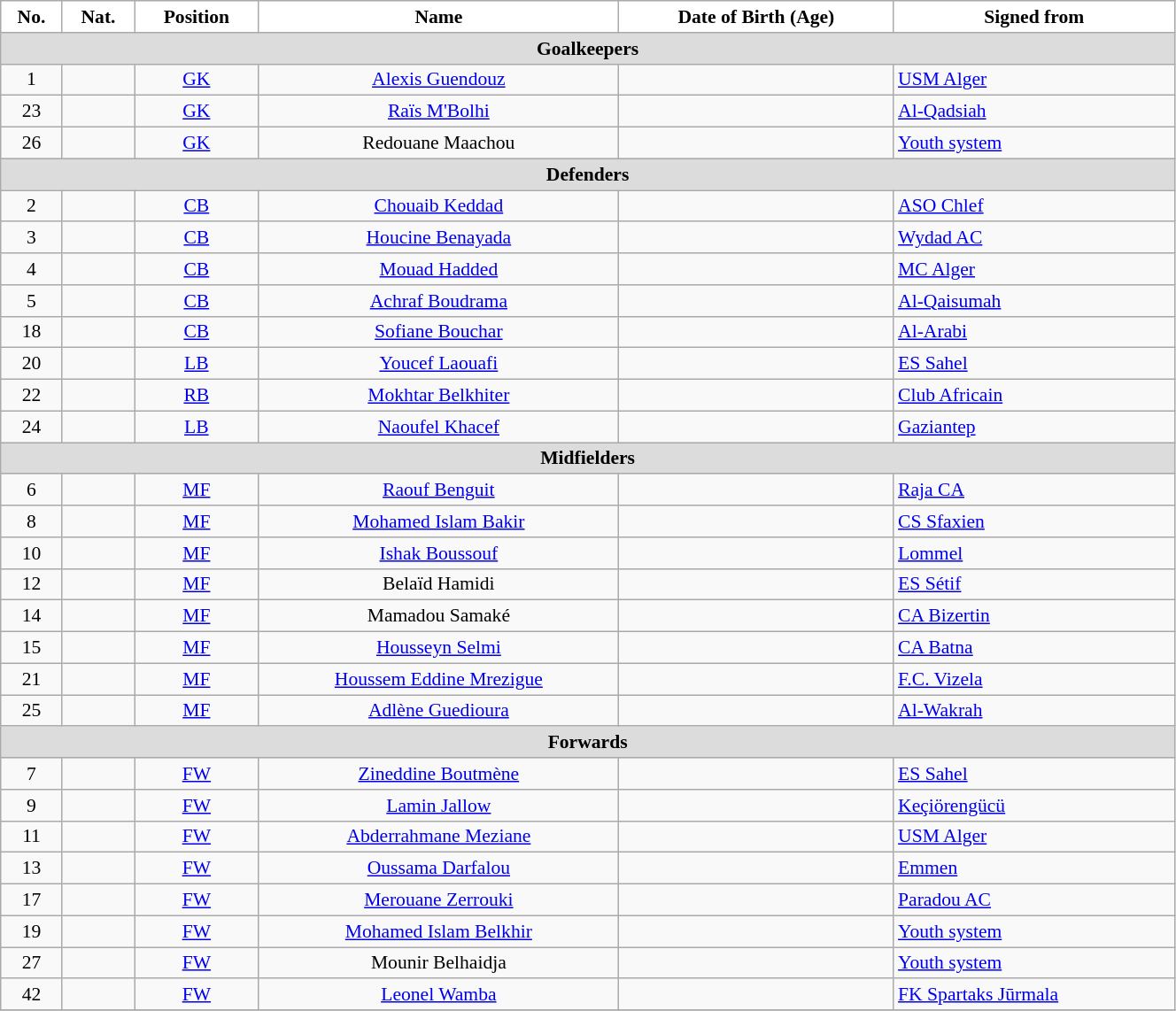<table class="wikitable" style="text-align:center; font-size:90%; width:70%">
<tr>
<th style="background:white; color:black; text-align:center;">No.</th>
<th style="background:white; color:black; text-align:center;">Nat.</th>
<th style="background:white; color:black; text-align:center;">Position</th>
<th style="background:white; color:black; text-align:center;">Name</th>
<th style="background:white; color:black; text-align:center;">Date of Birth (Age)</th>
<th style="background:white; color:black; text-align:center;">Signed from</th>
</tr>
<tr>
<th colspan=10 style="background:#DCDCDC; text-align:center;">Goalkeepers</th>
</tr>
<tr>
<td>1</td>
<td></td>
<td><a href='#'>GK</a></td>
<td><a href='#'>Alexis Guendouz</a></td>
<td></td>
<td style="text-align:left"> <a href='#'>USM Alger</a></td>
</tr>
<tr>
<td>23</td>
<td></td>
<td><a href='#'>GK</a></td>
<td><a href='#'>Raïs M'Bolhi</a></td>
<td></td>
<td style="text-align:left"> <a href='#'>Al-Qadsiah</a></td>
</tr>
<tr>
<td>26</td>
<td></td>
<td><a href='#'>GK</a></td>
<td>Redouane Maachou</td>
<td></td>
<td style="text-align:left"> <a href='#'>Youth system</a></td>
</tr>
<tr>
<th colspan=10 style="background:#DCDCDC; text-align:center;">Defenders</th>
</tr>
<tr>
<td>2</td>
<td></td>
<td><a href='#'>CB</a></td>
<td><a href='#'>Chouaib Keddad</a></td>
<td></td>
<td style="text-align:left"> <a href='#'>ASO Chlef</a></td>
</tr>
<tr>
<td>3</td>
<td></td>
<td><a href='#'>CB</a></td>
<td><a href='#'>Houcine Benayada</a></td>
<td></td>
<td style="text-align:left"> <a href='#'>Wydad AC</a></td>
</tr>
<tr>
<td>4</td>
<td></td>
<td><a href='#'>CB</a></td>
<td><a href='#'>Mouad Hadded</a></td>
<td></td>
<td style="text-align:left"> <a href='#'>MC Alger</a></td>
</tr>
<tr>
<td>5</td>
<td></td>
<td><a href='#'>CB</a></td>
<td><a href='#'>Achraf Boudrama</a></td>
<td></td>
<td style="text-align:left"> <a href='#'>Al-Qaisumah</a></td>
</tr>
<tr>
<td>18</td>
<td></td>
<td><a href='#'>CB</a></td>
<td><a href='#'>Sofiane Bouchar</a></td>
<td></td>
<td style="text-align:left"> <a href='#'>Al-Arabi</a></td>
</tr>
<tr>
<td>20</td>
<td></td>
<td><a href='#'>LB</a></td>
<td><a href='#'>Youcef Laouafi</a></td>
<td></td>
<td style="text-align:left"> <a href='#'>ES Sahel</a></td>
</tr>
<tr>
<td>22</td>
<td></td>
<td><a href='#'>RB</a></td>
<td><a href='#'>Mokhtar Belkhiter</a></td>
<td></td>
<td style="text-align:left"> <a href='#'>Club Africain</a></td>
</tr>
<tr>
<td>24</td>
<td></td>
<td><a href='#'>LB</a></td>
<td><a href='#'>Naoufel Khacef</a></td>
<td></td>
<td style="text-align:left"> <a href='#'>Gaziantep</a></td>
</tr>
<tr>
<th colspan=10 style="background:#DCDCDC; text-align:center;">Midfielders</th>
</tr>
<tr>
<td>6</td>
<td></td>
<td><a href='#'>MF</a></td>
<td><a href='#'>Raouf Benguit</a></td>
<td></td>
<td style="text-align:left"> <a href='#'>Raja CA</a></td>
</tr>
<tr>
<td>8</td>
<td></td>
<td><a href='#'>MF</a></td>
<td><a href='#'>Mohamed Islam Bakir</a></td>
<td></td>
<td style="text-align:left"> <a href='#'>CS Sfaxien</a></td>
</tr>
<tr>
<td>10</td>
<td></td>
<td><a href='#'>MF</a></td>
<td><a href='#'>Ishak Boussouf</a></td>
<td></td>
<td style="text-align:left"> <a href='#'>Lommel</a></td>
</tr>
<tr>
<td>12</td>
<td></td>
<td><a href='#'>MF</a></td>
<td>Belaïd Hamidi</td>
<td></td>
<td style="text-align:left"> <a href='#'>ES Sétif</a></td>
</tr>
<tr>
<td>14</td>
<td></td>
<td><a href='#'>MF</a></td>
<td>Mamadou Samaké</td>
<td></td>
<td style="text-align:left"> <a href='#'>CA Bizertin</a></td>
</tr>
<tr>
<td>15</td>
<td></td>
<td><a href='#'>MF</a></td>
<td><a href='#'>Housseyn Selmi</a></td>
<td></td>
<td style="text-align:left"> <a href='#'>CA Batna</a></td>
</tr>
<tr>
<td>21</td>
<td></td>
<td><a href='#'>MF</a></td>
<td><a href='#'>Houssem Eddine Mrezigue</a></td>
<td></td>
<td style="text-align:left"> <a href='#'>F.C. Vizela</a></td>
</tr>
<tr>
<td>25</td>
<td></td>
<td><a href='#'>MF</a></td>
<td><a href='#'>Adlène Guedioura</a></td>
<td></td>
<td style="text-align:left"> <a href='#'>Al-Wakrah</a></td>
</tr>
<tr>
<th colspan=10 style="background:#DCDCDC; text-align:center;">Forwards</th>
</tr>
<tr>
<td>7</td>
<td></td>
<td><a href='#'>FW</a></td>
<td><a href='#'>Zineddine Boutmène</a></td>
<td></td>
<td style="text-align:left"> <a href='#'>ES Sahel</a></td>
</tr>
<tr>
<td>9</td>
<td></td>
<td><a href='#'>FW</a></td>
<td><a href='#'>Lamin Jallow</a></td>
<td></td>
<td style="text-align:left"> <a href='#'>Keçiörengücü</a></td>
</tr>
<tr>
<td>11</td>
<td></td>
<td><a href='#'>FW</a></td>
<td><a href='#'>Abderrahmane Meziane</a></td>
<td></td>
<td style="text-align:left"> <a href='#'>USM Alger</a></td>
</tr>
<tr>
<td>13</td>
<td></td>
<td><a href='#'>FW</a></td>
<td><a href='#'>Oussama Darfalou</a></td>
<td></td>
<td style="text-align:left"> <a href='#'>Emmen</a></td>
</tr>
<tr>
<td>17</td>
<td></td>
<td><a href='#'>FW</a></td>
<td><a href='#'>Merouane Zerrouki</a></td>
<td></td>
<td style="text-align:left"> <a href='#'>Paradou AC</a></td>
</tr>
<tr>
<td>19</td>
<td></td>
<td><a href='#'>FW</a></td>
<td><a href='#'>Mohamed Islam Belkhir</a></td>
<td></td>
<td style="text-align:left"> <a href='#'>Youth system</a></td>
</tr>
<tr>
<td>27</td>
<td></td>
<td><a href='#'>FW</a></td>
<td>Mounir Belhaidja</td>
<td></td>
<td style="text-align:left"> <a href='#'>Youth system</a></td>
</tr>
<tr>
<td>42</td>
<td></td>
<td><a href='#'>FW</a></td>
<td><a href='#'>Leonel Wamba</a></td>
<td></td>
<td style="text-align:left"> <a href='#'>FK Spartaks Jūrmala</a></td>
</tr>
<tr>
</tr>
</table>
